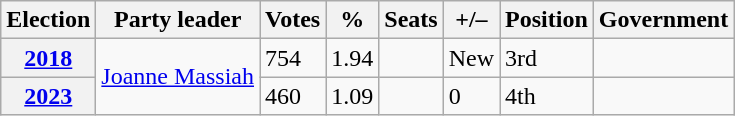<table class="wikitable">
<tr>
<th>Election</th>
<th>Party leader</th>
<th>Votes</th>
<th>%</th>
<th>Seats</th>
<th>+/–</th>
<th>Position</th>
<th>Government</th>
</tr>
<tr>
<th><a href='#'>2018</a></th>
<td rowspan=2><a href='#'>Joanne Massiah</a></td>
<td>754</td>
<td>1.94</td>
<td></td>
<td>New</td>
<td>3rd</td>
<td></td>
</tr>
<tr>
<th><a href='#'>2023</a></th>
<td>460</td>
<td>1.09</td>
<td></td>
<td> 0</td>
<td> 4th</td>
<td></td>
</tr>
</table>
